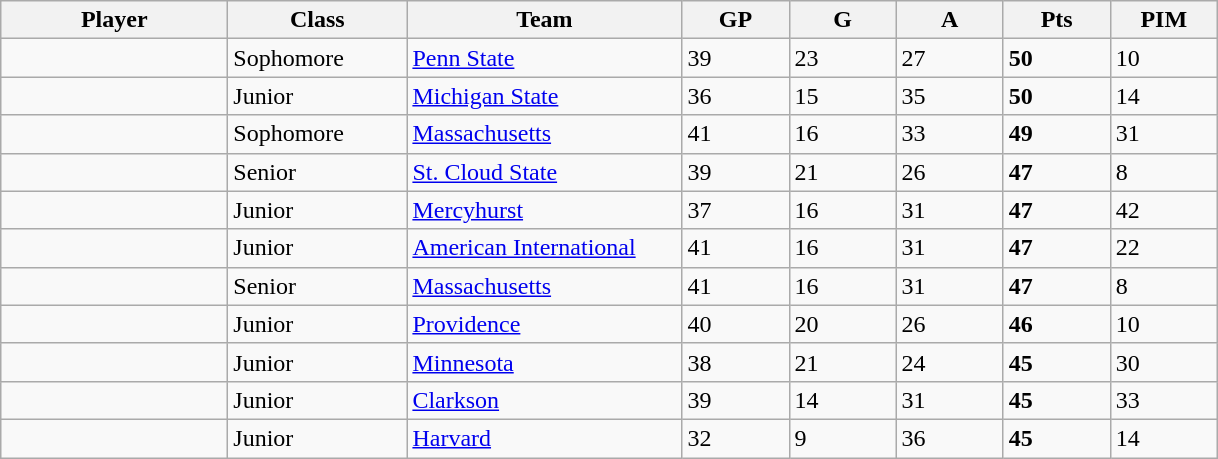<table class="wikitable sortable">
<tr>
<th style="width: 9em;">Player</th>
<th style="width: 7em;">Class</th>
<th style="width: 11em;">Team</th>
<th style="width: 4em;">GP</th>
<th style="width: 4em;">G</th>
<th style="width: 4em;">A</th>
<th style="width: 4em;">Pts</th>
<th style="width: 4em;">PIM</th>
</tr>
<tr>
<td></td>
<td>Sophomore</td>
<td><a href='#'>Penn State</a></td>
<td>39</td>
<td>23</td>
<td>27</td>
<td><strong>50</strong></td>
<td>10</td>
</tr>
<tr>
<td></td>
<td>Junior</td>
<td><a href='#'>Michigan State</a></td>
<td>36</td>
<td>15</td>
<td>35</td>
<td><strong>50</strong></td>
<td>14</td>
</tr>
<tr>
<td></td>
<td>Sophomore</td>
<td><a href='#'>Massachusetts</a></td>
<td>41</td>
<td>16</td>
<td>33</td>
<td><strong>49</strong></td>
<td>31</td>
</tr>
<tr>
<td></td>
<td>Senior</td>
<td><a href='#'>St. Cloud State</a></td>
<td>39</td>
<td>21</td>
<td>26</td>
<td><strong>47</strong></td>
<td>8</td>
</tr>
<tr>
<td></td>
<td>Junior</td>
<td><a href='#'>Mercyhurst</a></td>
<td>37</td>
<td>16</td>
<td>31</td>
<td><strong>47</strong></td>
<td>42</td>
</tr>
<tr>
<td></td>
<td>Junior</td>
<td><a href='#'>American International</a></td>
<td>41</td>
<td>16</td>
<td>31</td>
<td><strong>47</strong></td>
<td>22</td>
</tr>
<tr>
<td></td>
<td>Senior</td>
<td><a href='#'>Massachusetts</a></td>
<td>41</td>
<td>16</td>
<td>31</td>
<td><strong>47</strong></td>
<td>8</td>
</tr>
<tr>
<td></td>
<td>Junior</td>
<td><a href='#'>Providence</a></td>
<td>40</td>
<td>20</td>
<td>26</td>
<td><strong>46</strong></td>
<td>10</td>
</tr>
<tr>
<td></td>
<td>Junior</td>
<td><a href='#'>Minnesota</a></td>
<td>38</td>
<td>21</td>
<td>24</td>
<td><strong>45</strong></td>
<td>30</td>
</tr>
<tr>
<td></td>
<td>Junior</td>
<td><a href='#'>Clarkson</a></td>
<td>39</td>
<td>14</td>
<td>31</td>
<td><strong>45</strong></td>
<td>33</td>
</tr>
<tr>
<td></td>
<td>Junior</td>
<td><a href='#'>Harvard</a></td>
<td>32</td>
<td>9</td>
<td>36</td>
<td><strong>45</strong></td>
<td>14</td>
</tr>
</table>
